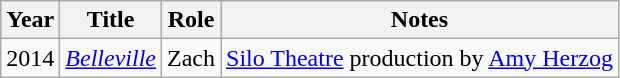<table class="wikitable">
<tr>
<th>Year</th>
<th>Title</th>
<th>Role</th>
<th>Notes</th>
</tr>
<tr>
<td>2014</td>
<td><em><a href='#'>Belleville</a></em></td>
<td>Zach</td>
<td><a href='#'>Silo Theatre</a> production by <a href='#'>Amy Herzog</a></td>
</tr>
</table>
